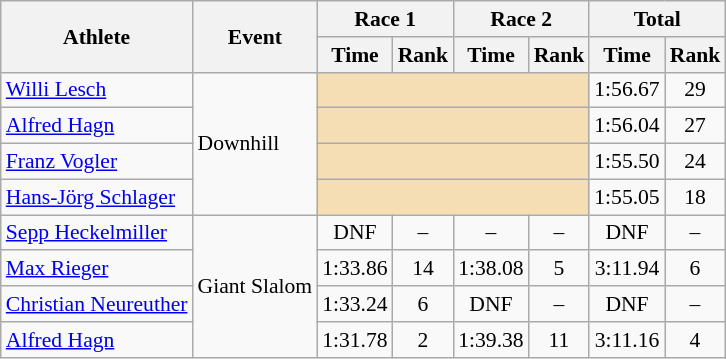<table class="wikitable" style="font-size:90%">
<tr>
<th rowspan="2">Athlete</th>
<th rowspan="2">Event</th>
<th colspan="2">Race 1</th>
<th colspan="2">Race 2</th>
<th colspan="2">Total</th>
</tr>
<tr>
<th>Time</th>
<th>Rank</th>
<th>Time</th>
<th>Rank</th>
<th>Time</th>
<th>Rank</th>
</tr>
<tr>
<td><a href='#'>Willi Lesch</a></td>
<td rowspan="4">Downhill</td>
<td colspan="4" bgcolor="wheat"></td>
<td align="center">1:56.67</td>
<td align="center">29</td>
</tr>
<tr>
<td><a href='#'>Alfred Hagn</a></td>
<td colspan="4" bgcolor="wheat"></td>
<td align="center">1:56.04</td>
<td align="center">27</td>
</tr>
<tr>
<td><a href='#'>Franz Vogler</a></td>
<td colspan="4" bgcolor="wheat"></td>
<td align="center">1:55.50</td>
<td align="center">24</td>
</tr>
<tr>
<td><a href='#'>Hans-Jörg Schlager</a></td>
<td colspan="4" bgcolor="wheat"></td>
<td align="center">1:55.05</td>
<td align="center">18</td>
</tr>
<tr>
<td><a href='#'>Sepp Heckelmiller</a></td>
<td rowspan="4">Giant Slalom</td>
<td align="center">DNF</td>
<td align="center">–</td>
<td align="center">–</td>
<td align="center">–</td>
<td align="center">DNF</td>
<td align="center">–</td>
</tr>
<tr>
<td><a href='#'>Max Rieger</a></td>
<td align="center">1:33.86</td>
<td align="center">14</td>
<td align="center">1:38.08</td>
<td align="center">5</td>
<td align="center">3:11.94</td>
<td align="center">6</td>
</tr>
<tr>
<td><a href='#'>Christian Neureuther</a></td>
<td align="center">1:33.24</td>
<td align="center">6</td>
<td align="center">DNF</td>
<td align="center">–</td>
<td align="center">DNF</td>
<td align="center">–</td>
</tr>
<tr>
<td><a href='#'>Alfred Hagn</a></td>
<td align="center">1:31.78</td>
<td align="center">2</td>
<td align="center">1:39.38</td>
<td align="center">11</td>
<td align="center">3:11.16</td>
<td align="center">4</td>
</tr>
</table>
